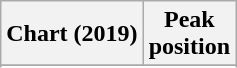<table class="wikitable plainrowheaders" style="text-align:center">
<tr>
<th scope="col">Chart (2019)</th>
<th scope="col">Peak<br>position</th>
</tr>
<tr>
</tr>
<tr>
</tr>
<tr>
</tr>
<tr>
</tr>
</table>
